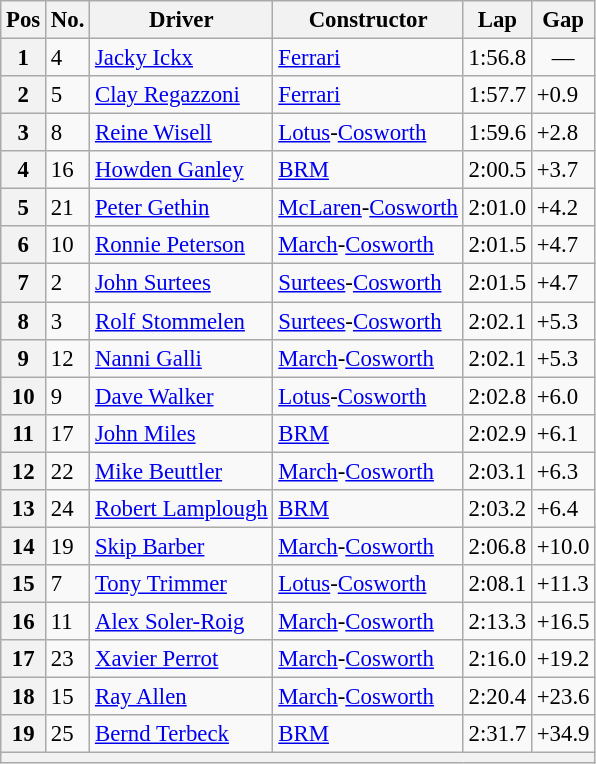<table class="wikitable" style="font-size: 95%">
<tr>
<th>Pos</th>
<th>No.</th>
<th>Driver</th>
<th>Constructor</th>
<th>Lap</th>
<th>Gap</th>
</tr>
<tr>
<th>1</th>
<td>4</td>
<td> <a href='#'>Jacky Ickx</a></td>
<td><a href='#'>Ferrari</a></td>
<td>1:56.8</td>
<td align="center">—</td>
</tr>
<tr>
<th>2</th>
<td>5</td>
<td> <a href='#'>Clay Regazzoni</a></td>
<td><a href='#'>Ferrari</a></td>
<td>1:57.7</td>
<td>+0.9</td>
</tr>
<tr>
<th>3</th>
<td>8</td>
<td> <a href='#'>Reine Wisell</a></td>
<td><a href='#'>Lotus</a>-<a href='#'>Cosworth</a></td>
<td>1:59.6</td>
<td>+2.8</td>
</tr>
<tr>
<th>4</th>
<td>16</td>
<td> <a href='#'>Howden Ganley</a></td>
<td><a href='#'>BRM</a></td>
<td>2:00.5</td>
<td>+3.7</td>
</tr>
<tr>
<th>5</th>
<td>21</td>
<td> <a href='#'>Peter Gethin</a></td>
<td><a href='#'>McLaren</a>-<a href='#'>Cosworth</a></td>
<td>2:01.0</td>
<td>+4.2</td>
</tr>
<tr>
<th>6</th>
<td>10</td>
<td> <a href='#'>Ronnie Peterson</a></td>
<td><a href='#'>March</a>-<a href='#'>Cosworth</a></td>
<td>2:01.5</td>
<td>+4.7</td>
</tr>
<tr>
<th>7</th>
<td>2</td>
<td> <a href='#'>John Surtees</a></td>
<td><a href='#'>Surtees</a>-<a href='#'>Cosworth</a></td>
<td>2:01.5</td>
<td>+4.7</td>
</tr>
<tr>
<th>8</th>
<td>3</td>
<td> <a href='#'>Rolf Stommelen</a></td>
<td><a href='#'>Surtees</a>-<a href='#'>Cosworth</a></td>
<td>2:02.1</td>
<td>+5.3</td>
</tr>
<tr>
<th>9</th>
<td>12</td>
<td> <a href='#'>Nanni Galli</a></td>
<td><a href='#'>March</a>-<a href='#'>Cosworth</a></td>
<td>2:02.1</td>
<td>+5.3</td>
</tr>
<tr>
<th>10</th>
<td>9</td>
<td> <a href='#'>Dave Walker</a></td>
<td><a href='#'>Lotus</a>-<a href='#'>Cosworth</a></td>
<td>2:02.8</td>
<td>+6.0</td>
</tr>
<tr>
<th>11</th>
<td>17</td>
<td> <a href='#'>John Miles</a></td>
<td><a href='#'>BRM</a></td>
<td>2:02.9</td>
<td>+6.1</td>
</tr>
<tr>
<th>12</th>
<td>22</td>
<td> <a href='#'>Mike Beuttler</a></td>
<td><a href='#'>March</a>-<a href='#'>Cosworth</a></td>
<td>2:03.1</td>
<td>+6.3</td>
</tr>
<tr>
<th>13</th>
<td>24</td>
<td> <a href='#'>Robert Lamplough</a></td>
<td><a href='#'>BRM</a></td>
<td>2:03.2</td>
<td>+6.4</td>
</tr>
<tr>
<th>14</th>
<td>19</td>
<td> <a href='#'>Skip Barber</a></td>
<td><a href='#'>March</a>-<a href='#'>Cosworth</a></td>
<td>2:06.8</td>
<td>+10.0</td>
</tr>
<tr>
<th>15</th>
<td>7</td>
<td> <a href='#'>Tony Trimmer</a></td>
<td><a href='#'>Lotus</a>-<a href='#'>Cosworth</a></td>
<td>2:08.1</td>
<td>+11.3</td>
</tr>
<tr>
<th>16</th>
<td>11</td>
<td> <a href='#'>Alex Soler-Roig</a></td>
<td><a href='#'>March</a>-<a href='#'>Cosworth</a></td>
<td>2:13.3</td>
<td>+16.5</td>
</tr>
<tr>
<th>17</th>
<td>23</td>
<td> <a href='#'>Xavier Perrot</a></td>
<td><a href='#'>March</a>-<a href='#'>Cosworth</a></td>
<td>2:16.0</td>
<td>+19.2</td>
</tr>
<tr>
<th>18</th>
<td>15</td>
<td> <a href='#'>Ray Allen</a></td>
<td><a href='#'>March</a>-<a href='#'>Cosworth</a></td>
<td>2:20.4</td>
<td>+23.6</td>
</tr>
<tr>
<th>19</th>
<td>25</td>
<td> <a href='#'>Bernd Terbeck</a></td>
<td><a href='#'>BRM</a></td>
<td>2:31.7</td>
<td>+34.9</td>
</tr>
<tr>
<th colspan="6"></th>
</tr>
</table>
